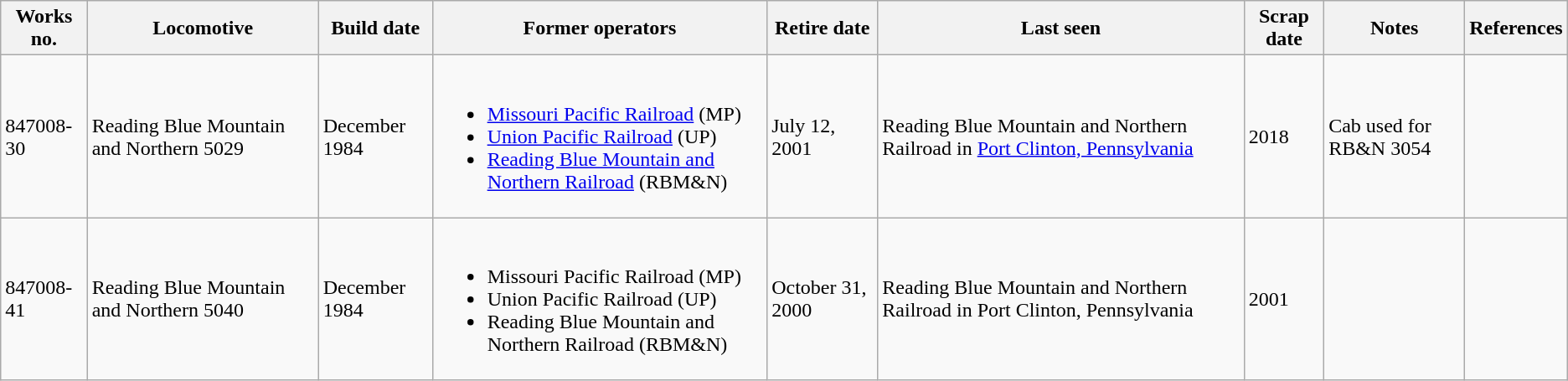<table class="wikitable">
<tr>
<th>Works no.</th>
<th>Locomotive</th>
<th>Build date</th>
<th>Former operators</th>
<th>Retire date</th>
<th>Last seen</th>
<th>Scrap date</th>
<th>Notes</th>
<th>References</th>
</tr>
<tr>
<td>847008-30</td>
<td>Reading Blue Mountain and Northern 5029</td>
<td>December 1984</td>
<td><br><ul><li><a href='#'>Missouri Pacific Railroad</a> (MP)</li><li><a href='#'>Union Pacific Railroad</a> (UP)</li><li><a href='#'>Reading Blue Mountain and Northern Railroad</a> (RBM&N)</li></ul></td>
<td>July 12, 2001</td>
<td>Reading Blue Mountain and Northern Railroad in <a href='#'>Port Clinton, Pennsylvania</a></td>
<td>2018</td>
<td>Cab used for RB&N 3054</td>
<td></td>
</tr>
<tr>
<td>847008-41</td>
<td>Reading Blue Mountain and Northern 5040</td>
<td>December 1984</td>
<td><br><ul><li>Missouri Pacific Railroad (MP)</li><li>Union Pacific Railroad (UP)</li><li>Reading Blue Mountain and Northern Railroad (RBM&N)</li></ul></td>
<td>October 31, 2000</td>
<td>Reading Blue Mountain and Northern Railroad in Port Clinton, Pennsylvania</td>
<td>2001</td>
<td></td>
<td></td>
</tr>
</table>
